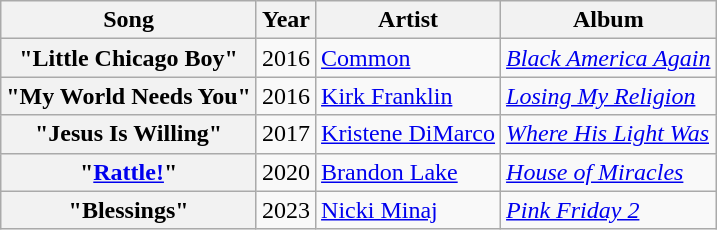<table class="wikitable plainrowheaders" style="text-align: center,">
<tr>
<th>Song</th>
<th>Year</th>
<th>Artist</th>
<th>Album</th>
</tr>
<tr>
<th scope="row">"Little Chicago Boy"</th>
<td>2016</td>
<td><a href='#'>Common</a></td>
<td><em><a href='#'>Black America Again</a></em></td>
</tr>
<tr>
<th scope="row">"My World Needs You"<br></th>
<td>2016</td>
<td><a href='#'>Kirk Franklin</a></td>
<td><em><a href='#'>Losing My Religion</a></em></td>
</tr>
<tr>
<th scope="row">"Jesus Is Willing"</th>
<td>2017</td>
<td><a href='#'>Kristene DiMarco</a></td>
<td><em><a href='#'>Where His Light Was</a></em></td>
</tr>
<tr>
<th scope="row">"<a href='#'>Rattle!</a>"</th>
<td>2020</td>
<td><a href='#'>Brandon Lake</a></td>
<td><em><a href='#'>House of Miracles</a></em></td>
</tr>
<tr>
<th scope="row">"Blessings"</th>
<td>2023</td>
<td><a href='#'>Nicki Minaj</a></td>
<td><em><a href='#'>Pink Friday 2</a></em></td>
</tr>
</table>
